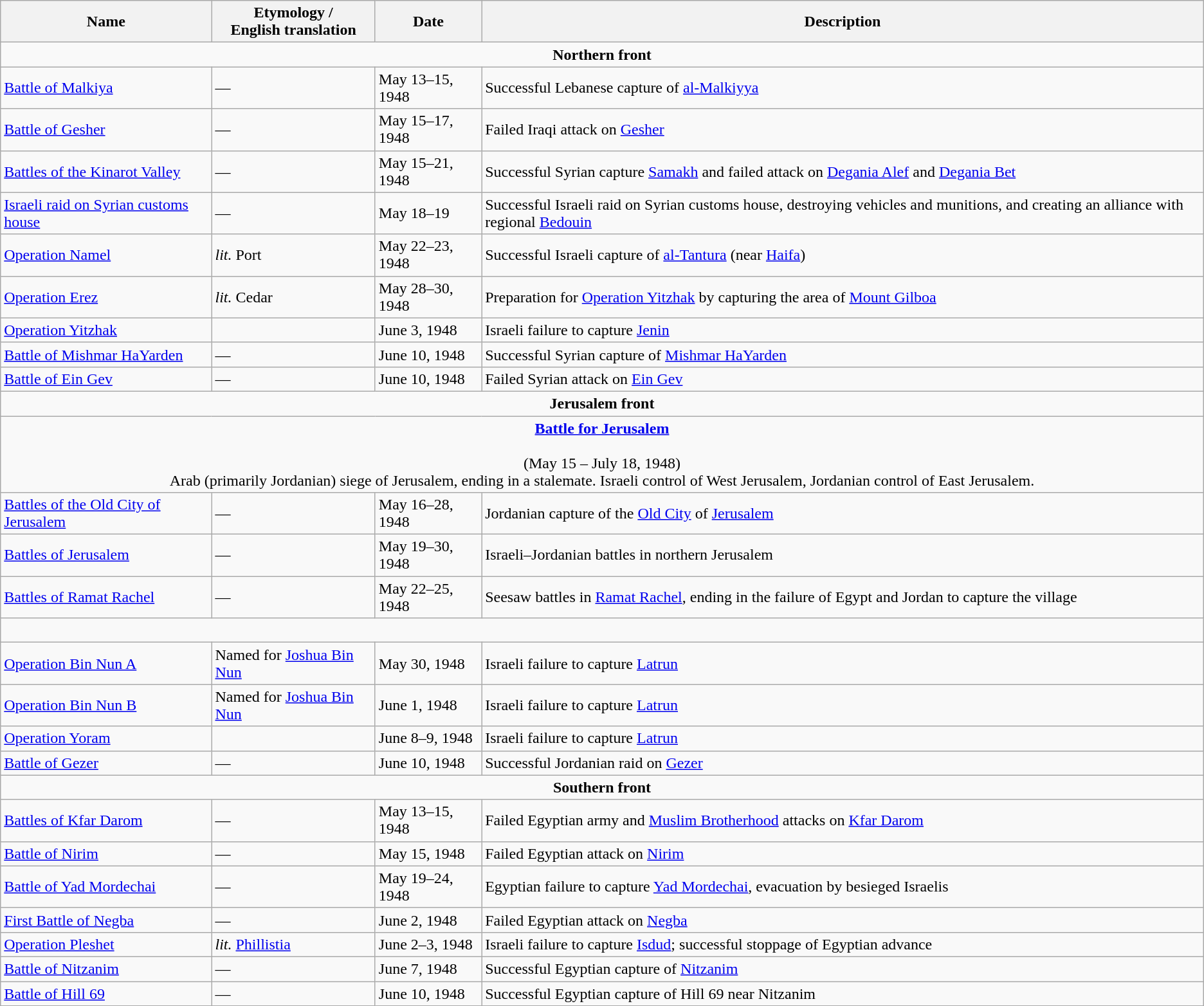<table class="wikitable">
<tr>
<th>Name</th>
<th>Etymology /<br>English translation</th>
<th>Date</th>
<th>Description</th>
</tr>
<tr>
<td colspan="4" align="center"><strong>Northern front</strong></td>
</tr>
<tr>
<td><a href='#'>Battle of Malkiya</a></td>
<td>—</td>
<td>May 13–15, 1948</td>
<td>Successful Lebanese capture of <a href='#'>al-Malkiyya</a></td>
</tr>
<tr>
<td><a href='#'>Battle of Gesher</a></td>
<td>—</td>
<td>May 15–17, 1948</td>
<td>Failed Iraqi attack on <a href='#'>Gesher</a></td>
</tr>
<tr>
<td><a href='#'>Battles of the Kinarot Valley</a></td>
<td>—</td>
<td>May 15–21, 1948</td>
<td>Successful Syrian capture <a href='#'>Samakh</a> and failed attack on <a href='#'>Degania Alef</a> and <a href='#'>Degania Bet</a></td>
</tr>
<tr>
<td><a href='#'>Israeli raid on Syrian customs house</a></td>
<td>—</td>
<td>May 18–19</td>
<td>Successful Israeli raid on Syrian customs house, destroying vehicles and munitions, and creating an alliance with regional <a href='#'>Bedouin</a></td>
</tr>
<tr>
<td><a href='#'>Operation Namel</a></td>
<td><em>lit.</em> Port</td>
<td>May 22–23, 1948</td>
<td>Successful Israeli capture of <a href='#'>al-Tantura</a> (near <a href='#'>Haifa</a>)</td>
</tr>
<tr>
<td><a href='#'>Operation Erez</a></td>
<td><em>lit.</em> Cedar</td>
<td>May 28–30, 1948</td>
<td>Preparation for <a href='#'>Operation Yitzhak</a> by capturing the area of <a href='#'>Mount Gilboa</a></td>
</tr>
<tr>
<td><a href='#'>Operation Yitzhak</a></td>
<td></td>
<td>June 3, 1948</td>
<td>Israeli failure to capture <a href='#'>Jenin</a></td>
</tr>
<tr>
<td><a href='#'>Battle of Mishmar HaYarden</a></td>
<td>—</td>
<td>June 10, 1948</td>
<td>Successful Syrian capture of <a href='#'>Mishmar HaYarden</a></td>
</tr>
<tr>
<td><a href='#'>Battle of Ein Gev</a></td>
<td>—</td>
<td>June 10, 1948</td>
<td>Failed Syrian attack on <a href='#'>Ein Gev</a></td>
</tr>
<tr>
<td colspan="4" align="center"><strong>Jerusalem front</strong></td>
</tr>
<tr>
<td colspan="4" align="center"><strong><a href='#'>Battle for Jerusalem</a></strong><br><br>(May 15 – July 18, 1948)<br>
Arab (primarily Jordanian) siege of Jerusalem, ending in a stalemate. Israeli control of West Jerusalem, Jordanian control of East Jerusalem.</td>
</tr>
<tr>
<td><a href='#'>Battles of the Old City of Jerusalem</a></td>
<td>—</td>
<td>May 16–28, 1948</td>
<td>Jordanian capture of the <a href='#'>Old City</a> of <a href='#'>Jerusalem</a></td>
</tr>
<tr>
<td><a href='#'>Battles of Jerusalem</a></td>
<td>—</td>
<td>May 19–30, 1948</td>
<td>Israeli–Jordanian battles in northern Jerusalem</td>
</tr>
<tr>
<td><a href='#'>Battles of Ramat Rachel</a></td>
<td>—</td>
<td>May 22–25, 1948</td>
<td>Seesaw battles in <a href='#'>Ramat Rachel</a>, ending in the failure of Egypt and Jordan to capture the village</td>
</tr>
<tr>
<td colspan="4"> </td>
</tr>
<tr>
<td><a href='#'>Operation Bin Nun A</a></td>
<td>Named for <a href='#'>Joshua Bin Nun</a></td>
<td>May 30, 1948</td>
<td>Israeli failure to capture <a href='#'>Latrun</a></td>
</tr>
<tr>
<td><a href='#'>Operation Bin Nun B</a></td>
<td>Named for <a href='#'>Joshua Bin Nun</a></td>
<td>June 1, 1948</td>
<td>Israeli failure to capture <a href='#'>Latrun</a></td>
</tr>
<tr>
<td><a href='#'>Operation Yoram</a></td>
<td></td>
<td>June 8–9, 1948</td>
<td>Israeli failure to capture <a href='#'>Latrun</a></td>
</tr>
<tr>
<td><a href='#'>Battle of Gezer</a></td>
<td>—</td>
<td>June 10, 1948</td>
<td>Successful Jordanian raid on <a href='#'>Gezer</a></td>
</tr>
<tr>
<td colspan="4" align="center"><strong>Southern front</strong></td>
</tr>
<tr>
<td><a href='#'>Battles of Kfar Darom</a></td>
<td>—</td>
<td>May 13–15, 1948</td>
<td>Failed Egyptian army and <a href='#'>Muslim Brotherhood</a> attacks on <a href='#'>Kfar Darom</a></td>
</tr>
<tr>
<td><a href='#'>Battle of Nirim</a></td>
<td>—</td>
<td>May 15, 1948</td>
<td>Failed Egyptian attack on <a href='#'>Nirim</a></td>
</tr>
<tr>
<td><a href='#'>Battle of Yad Mordechai</a></td>
<td>—</td>
<td>May 19–24, 1948</td>
<td>Egyptian failure to capture <a href='#'>Yad Mordechai</a>, evacuation by besieged Israelis</td>
</tr>
<tr>
<td><a href='#'>First Battle of Negba</a></td>
<td>—</td>
<td>June 2, 1948</td>
<td>Failed Egyptian attack on <a href='#'>Negba</a></td>
</tr>
<tr>
<td><a href='#'>Operation Pleshet</a></td>
<td><em>lit.</em> <a href='#'>Phillistia</a></td>
<td>June 2–3, 1948</td>
<td>Israeli failure to capture <a href='#'>Isdud</a>; successful stoppage of Egyptian advance</td>
</tr>
<tr>
<td><a href='#'>Battle of Nitzanim</a></td>
<td>—</td>
<td>June 7, 1948</td>
<td>Successful Egyptian capture of <a href='#'>Nitzanim</a></td>
</tr>
<tr>
<td><a href='#'>Battle of Hill 69</a></td>
<td>—</td>
<td>June 10, 1948</td>
<td>Successful Egyptian capture of Hill 69 near Nitzanim</td>
</tr>
</table>
